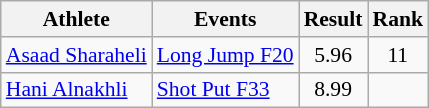<table class=wikitable style="font-size:90%">
<tr align=center>
<th>Athlete</th>
<th>Events</th>
<th>Result</th>
<th>Rank</th>
</tr>
<tr align=center>
<td align=left><a href='#'>Asaad Sharaheli</a></td>
<td align=left><a href='#'>Long Jump F20</a></td>
<td>5.96</td>
<td>11</td>
</tr>
<tr align=center>
<td align=left><a href='#'>Hani Alnakhli</a></td>
<td align=left><a href='#'>Shot Put F33</a></td>
<td>8.99</td>
<td></td>
</tr>
</table>
